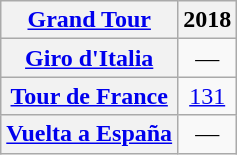<table class="wikitable plainrowheaders">
<tr>
<th scope="col"><a href='#'>Grand Tour</a></th>
<th scope="col">2018</th>
</tr>
<tr style="text-align:center;">
<th scope="row"> <a href='#'>Giro d'Italia</a></th>
<td>—</td>
</tr>
<tr style="text-align:center;">
<th scope="row"> <a href='#'>Tour de France</a></th>
<td><a href='#'>131</a></td>
</tr>
<tr style="text-align:center;">
<th scope="row"> <a href='#'>Vuelta a España</a></th>
<td>—</td>
</tr>
</table>
